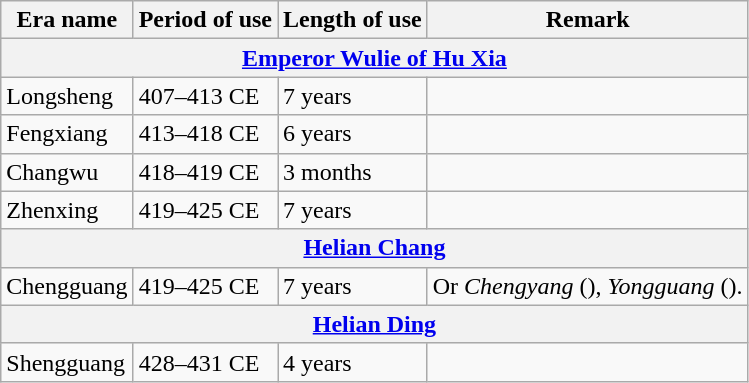<table class="wikitable">
<tr>
<th>Era name</th>
<th>Period of use</th>
<th>Length of use</th>
<th>Remark</th>
</tr>
<tr>
<th colspan="4"><a href='#'>Emperor Wulie of Hu Xia</a><br></th>
</tr>
<tr>
<td>Longsheng<br></td>
<td>407–413 CE</td>
<td>7 years</td>
<td></td>
</tr>
<tr>
<td>Fengxiang<br></td>
<td>413–418 CE</td>
<td>6 years</td>
<td></td>
</tr>
<tr>
<td>Changwu<br></td>
<td>418–419 CE</td>
<td>3 months</td>
<td></td>
</tr>
<tr>
<td>Zhenxing<br></td>
<td>419–425 CE</td>
<td>7 years</td>
<td></td>
</tr>
<tr>
<th colspan="4"><a href='#'>Helian Chang</a><br></th>
</tr>
<tr>
<td>Chengguang<br></td>
<td>419–425 CE</td>
<td>7 years</td>
<td>Or <em>Chengyang</em> (), <em>Yongguang</em> ().</td>
</tr>
<tr>
<th colspan="4"><a href='#'>Helian Ding</a><br></th>
</tr>
<tr>
<td>Shengguang<br></td>
<td>428–431 CE</td>
<td>4 years</td>
<td></td>
</tr>
</table>
